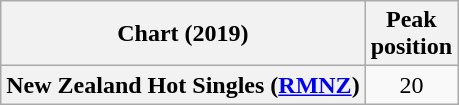<table class="wikitable plainrowheaders" style="text-align:center">
<tr>
<th scope="col">Chart (2019)</th>
<th scope="col">Peak<br>position</th>
</tr>
<tr>
<th scope="row">New Zealand Hot Singles (<a href='#'>RMNZ</a>)</th>
<td>20</td>
</tr>
</table>
